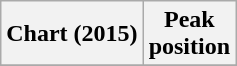<table class="wikitable sortable plainrowheaders" style="text-align:center">
<tr>
<th scope="col">Chart (2015)</th>
<th scope="col">Peak<br> position</th>
</tr>
<tr>
</tr>
</table>
